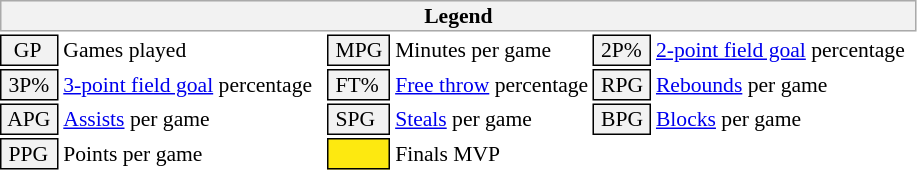<table class="toccolours" style="font-size: 90%; white-space: nowrap;">
<tr>
<th colspan="6" style="background-color: #F2F2F2; border: 1px solid #AAAAAA;">Legend</th>
</tr>
<tr>
<td style="background-color: #F2F2F2; border: 1px solid black;">  GP</td>
<td>Games played</td>
<td style="background-color: #F2F2F2; border: 1px solid black"> MPG </td>
<td>Minutes per game</td>
<td style="background-color: #F2F2F2; border: 1px solid black;"> 2P% </td>
<td style="padding-right: 8px"><a href='#'>2-point field goal</a> percentage</td>
</tr>
<tr>
<td style="background-color: #F2F2F2; border: 1px solid black"> 3P% </td>
<td style="padding-right: 8px"><a href='#'>3-point field goal</a> percentage</td>
<td style="background-color: #F2F2F2; border: 1px solid black"> FT% </td>
<td><a href='#'>Free throw</a> percentage</td>
<td style="background-color: #F2F2F2; border: 1px solid black;"> RPG </td>
<td><a href='#'>Rebounds</a> per game</td>
</tr>
<tr>
<td style="background-color: #F2F2F2; border: 1px solid black"> APG </td>
<td><a href='#'>Assists</a> per game</td>
<td style="background-color: #F2F2F2; border: 1px solid black"> SPG </td>
<td><a href='#'>Steals</a> per game</td>
<td style="background-color: #F2F2F2; border: 1px solid black;"> BPG </td>
<td><a href='#'>Blocks</a> per game</td>
</tr>
<tr>
<td style="background-color: #F2F2F2; border: 1px solid black"> PPG </td>
<td>Points per game</td>
<td style="background-color: #FDE910; border: 1px solid black"> <strong> </strong> </td>
<td>Finals MVP</td>
</tr>
</table>
